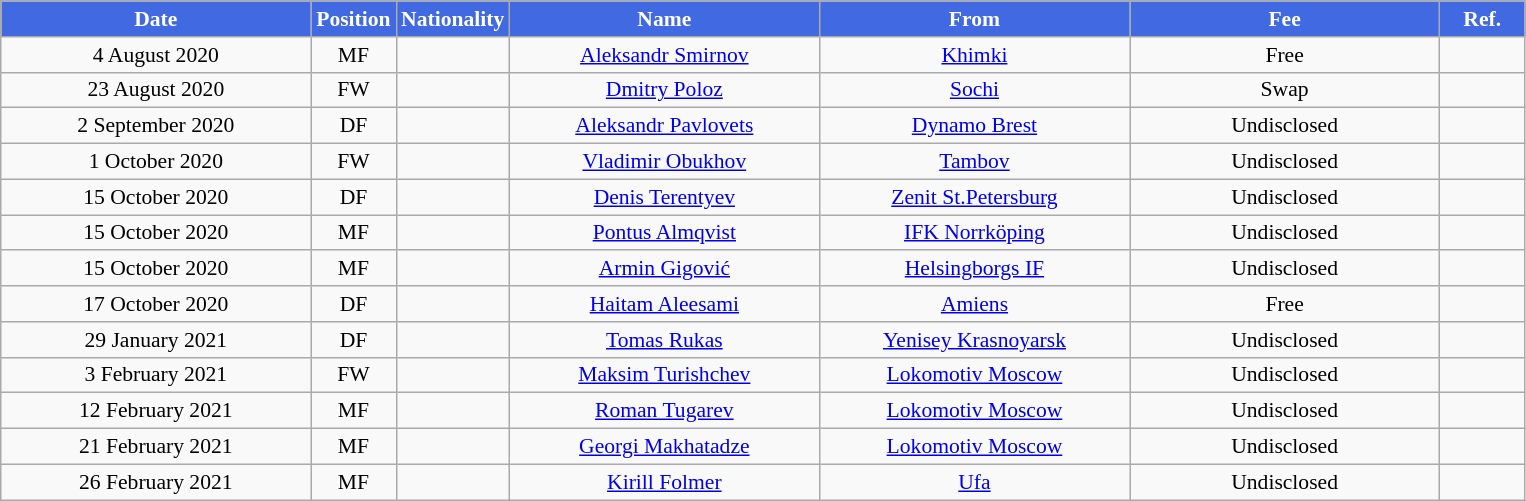<table class="wikitable"  style="text-align:center; font-size:90%; ">
<tr>
<th style="background:#4169E1; color:white; width:200px;">Date</th>
<th style="background:#4169E1; color:white; width:50px;">Position</th>
<th style="background:#4169E1; color:white; width:50px;">Nationality</th>
<th style="background:#4169E1; color:white; width:200px;">Name</th>
<th style="background:#4169E1; color:white; width:200px;">From</th>
<th style="background:#4169E1; color:white; width:200px;">Fee</th>
<th style="background:#4169E1; color:white; width:50px;">Ref.</th>
</tr>
<tr>
<td>4 August 2020</td>
<td>MF</td>
<td></td>
<td><a href='#'>Aleksandr Smirnov</a></td>
<td><a href='#'>Khimki</a></td>
<td>Free</td>
<td></td>
</tr>
<tr>
<td>23 August 2020</td>
<td>FW</td>
<td></td>
<td><a href='#'>Dmitry Poloz</a></td>
<td><a href='#'>Sochi</a></td>
<td>Swap</td>
<td></td>
</tr>
<tr>
<td>2 September 2020</td>
<td>DF</td>
<td></td>
<td><a href='#'>Aleksandr Pavlovets</a></td>
<td><a href='#'>Dynamo Brest</a></td>
<td>Undisclosed</td>
<td></td>
</tr>
<tr>
<td>1 October 2020</td>
<td>FW</td>
<td></td>
<td><a href='#'>Vladimir Obukhov</a></td>
<td><a href='#'>Tambov</a></td>
<td>Undisclosed</td>
<td></td>
</tr>
<tr>
<td>15 October 2020</td>
<td>DF</td>
<td></td>
<td><a href='#'>Denis Terentyev</a></td>
<td><a href='#'>Zenit St.Petersburg</a></td>
<td>Undisclosed</td>
<td></td>
</tr>
<tr>
<td>15 October 2020</td>
<td>MF</td>
<td></td>
<td><a href='#'>Pontus Almqvist</a></td>
<td><a href='#'>IFK Norrköping</a></td>
<td>Undisclosed</td>
<td></td>
</tr>
<tr>
<td>15 October 2020</td>
<td>MF</td>
<td></td>
<td><a href='#'>Armin Gigović</a></td>
<td><a href='#'>Helsingborgs IF</a></td>
<td>Undisclosed</td>
<td></td>
</tr>
<tr>
<td>17 October 2020</td>
<td>DF</td>
<td></td>
<td><a href='#'>Haitam Aleesami</a></td>
<td><a href='#'>Amiens</a></td>
<td>Free</td>
<td></td>
</tr>
<tr>
<td>29 January 2021</td>
<td>DF</td>
<td></td>
<td><a href='#'>Tomas Rukas</a></td>
<td><a href='#'>Yenisey Krasnoyarsk</a></td>
<td>Undisclosed</td>
<td></td>
</tr>
<tr>
<td>3 February 2021</td>
<td>FW</td>
<td></td>
<td><a href='#'>Maksim Turishchev</a></td>
<td><a href='#'>Lokomotiv Moscow</a></td>
<td>Undisclosed</td>
<td></td>
</tr>
<tr>
<td>12 February 2021</td>
<td>MF</td>
<td></td>
<td><a href='#'>Roman Tugarev</a></td>
<td><a href='#'>Lokomotiv Moscow</a></td>
<td>Undisclosed</td>
<td></td>
</tr>
<tr>
<td>21 February 2021</td>
<td>MF</td>
<td></td>
<td><a href='#'>Georgi Makhatadze</a></td>
<td><a href='#'>Lokomotiv Moscow</a></td>
<td>Undisclosed</td>
<td></td>
</tr>
<tr>
<td>26 February 2021</td>
<td>MF</td>
<td></td>
<td><a href='#'>Kirill Folmer</a></td>
<td><a href='#'>Ufa</a></td>
<td>Undisclosed</td>
<td></td>
</tr>
</table>
